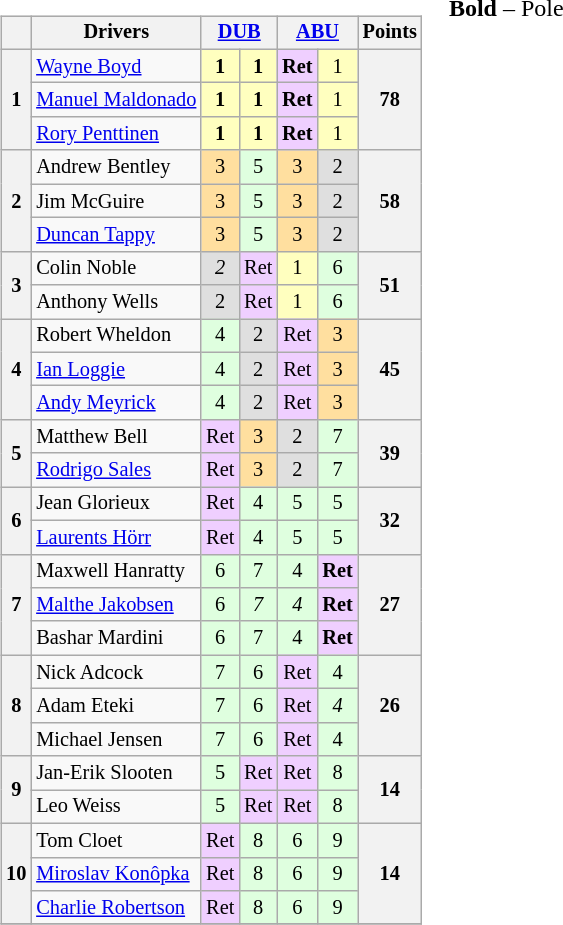<table>
<tr>
<td></td>
<td valign="top"><br><table class="wikitable" style="font-size:85%; text-align:center;">
<tr>
<th></th>
<th>Drivers</th>
<th colspan=2><a href='#'>DUB</a><br></th>
<th colspan=2><a href='#'>ABU</a><br></th>
<th>Points</th>
</tr>
<tr>
<th rowspan="3">1</th>
<td align=left> <a href='#'>Wayne Boyd</a></td>
<td style="background:#ffffbf;"><strong>1</strong></td>
<td style="background:#ffffbf;"><strong>1</strong></td>
<td style="background:#efcfff;"><strong>Ret</strong></td>
<td style="background:#ffffbf;">1</td>
<th rowspan="3">78</th>
</tr>
<tr>
<td align=left> <a href='#'>Manuel Maldonado</a></td>
<td style="background:#ffffbf;"><strong>1</strong></td>
<td style="background:#ffffbf;"><strong>1</strong></td>
<td style="background:#efcfff;"><strong>Ret</strong></td>
<td style="background:#ffffbf;">1</td>
</tr>
<tr>
<td align=left> <a href='#'>Rory Penttinen</a></td>
<td style="background:#ffffbf;"><strong>1</strong></td>
<td style="background:#ffffbf;"><strong>1</strong></td>
<td style="background:#efcfff;"><strong>Ret</strong></td>
<td style="background:#ffffbf;">1</td>
</tr>
<tr>
<th rowspan="3">2</th>
<td align=left> Andrew Bentley</td>
<td style="background:#ffdf9f;">3</td>
<td style="background:#dfffdf;">5</td>
<td style="background:#ffdf9f;">3</td>
<td style="background:#dfdfdf;">2</td>
<th rowspan="3">58</th>
</tr>
<tr>
<td align=left> Jim McGuire</td>
<td style="background:#ffdf9f;">3</td>
<td style="background:#dfffdf;">5</td>
<td style="background:#ffdf9f;">3</td>
<td style="background:#dfdfdf;">2</td>
</tr>
<tr>
<td align=left> <a href='#'>Duncan Tappy</a></td>
<td style="background:#ffdf9f;">3</td>
<td style="background:#dfffdf;">5</td>
<td style="background:#ffdf9f;">3</td>
<td style="background:#dfdfdf;">2</td>
</tr>
<tr>
<th rowspan="2">3</th>
<td align=left> Colin Noble</td>
<td style="background:#dfdfdf;"><em>2</em></td>
<td style="background:#efcfff;">Ret</td>
<td style="background:#ffffbf;">1</td>
<td style="background:#dfffdf;">6</td>
<th rowspan="2">51</th>
</tr>
<tr>
<td align=left> Anthony Wells</td>
<td style="background:#dfdfdf;">2</td>
<td style="background:#efcfff;">Ret</td>
<td style="background:#ffffbf;">1</td>
<td style="background:#dfffdf;">6</td>
</tr>
<tr>
<th rowspan="3">4</th>
<td align=left> Robert Wheldon</td>
<td style="background:#dfffdf;">4</td>
<td style="background:#dfdfdf;">2</td>
<td style="background:#efcfff;">Ret</td>
<td style="background:#ffdf9f;">3</td>
<th rowspan="3">45</th>
</tr>
<tr>
<td align=left> <a href='#'>Ian Loggie</a></td>
<td style="background:#dfffdf;">4</td>
<td style="background:#dfdfdf;">2</td>
<td style="background:#efcfff;">Ret</td>
<td style="background:#ffdf9f;">3</td>
</tr>
<tr>
<td align=left> <a href='#'>Andy Meyrick</a></td>
<td style="background:#dfffdf;">4</td>
<td style="background:#dfdfdf;">2</td>
<td style="background:#efcfff;">Ret</td>
<td style="background:#ffdf9f;">3</td>
</tr>
<tr>
<th rowspan="2">5</th>
<td align=left> Matthew Bell</td>
<td style="background:#efcfff;">Ret</td>
<td style="background:#ffdf9f;">3</td>
<td style="background:#dfdfdf;">2</td>
<td style="background:#dfffdf;">7</td>
<th rowspan="2">39</th>
</tr>
<tr>
<td align=left> <a href='#'>Rodrigo Sales</a></td>
<td style="background:#efcfff;">Ret</td>
<td style="background:#ffdf9f;">3</td>
<td style="background:#dfdfdf;">2</td>
<td style="background:#dfffdf;">7</td>
</tr>
<tr>
<th rowspan="2">6</th>
<td align=left> Jean Glorieux</td>
<td style="background:#efcfff;">Ret</td>
<td style="background:#dfffdf;">4</td>
<td style="background:#dfffdf;">5</td>
<td style="background:#dfffdf;">5</td>
<th rowspan="2">32</th>
</tr>
<tr>
<td align=left> <a href='#'>Laurents Hörr</a></td>
<td style="background:#efcfff;">Ret</td>
<td style="background:#dfffdf;">4</td>
<td style="background:#dfffdf;">5</td>
<td style="background:#dfffdf;">5</td>
</tr>
<tr>
<th rowspan="3">7</th>
<td align=left> Maxwell Hanratty</td>
<td style="background:#dfffdf;">6</td>
<td style="background:#dfffdf;">7</td>
<td style="background:#dfffdf;">4</td>
<td style="background:#efcfff;"><strong>Ret</strong></td>
<th rowspan="3">27</th>
</tr>
<tr>
<td align=left> <a href='#'>Malthe Jakobsen</a></td>
<td style="background:#dfffdf;">6</td>
<td style="background:#dfffdf;"><em>7</em></td>
<td style="background:#dfffdf;"><em>4</em></td>
<td style="background:#efcfff;"><strong>Ret</strong></td>
</tr>
<tr>
<td align=left> Bashar Mardini</td>
<td style="background:#dfffdf;">6</td>
<td style="background:#dfffdf;">7</td>
<td style="background:#dfffdf;">4</td>
<td style="background:#efcfff;"><strong>Ret</strong></td>
</tr>
<tr>
<th rowspan="3">8</th>
<td align=left> Nick Adcock</td>
<td style="background:#dfffdf;">7</td>
<td style="background:#dfffdf;">6</td>
<td style="background:#efcfff;">Ret</td>
<td style="background:#dfffdf;">4</td>
<th rowspan="3">26</th>
</tr>
<tr>
<td align=left> Adam Eteki</td>
<td style="background:#dfffdf;">7</td>
<td style="background:#dfffdf;">6</td>
<td style="background:#efcfff;">Ret</td>
<td style="background:#dfffdf;"><em>4</em></td>
</tr>
<tr>
<td align=left> Michael Jensen</td>
<td style="background:#dfffdf;">7</td>
<td style="background:#dfffdf;">6</td>
<td style="background:#efcfff;">Ret</td>
<td style="background:#dfffdf;">4</td>
</tr>
<tr>
<th rowspan="2">9</th>
<td align=left> Jan-Erik Slooten</td>
<td style="background:#dfffdf;">5</td>
<td style="background:#efcfff;">Ret</td>
<td style="background:#efcfff;">Ret</td>
<td style="background:#dfffdf;">8</td>
<th rowspan="2">14</th>
</tr>
<tr>
<td align=left> Leo Weiss</td>
<td style="background:#dfffdf;">5</td>
<td style="background:#efcfff;">Ret</td>
<td style="background:#efcfff;">Ret</td>
<td style="background:#dfffdf;">8</td>
</tr>
<tr>
<th rowspan="3">10</th>
<td align=left> Tom Cloet</td>
<td style="background:#efcfff;">Ret</td>
<td style="background:#dfffdf;">8</td>
<td style="background:#dfffdf;">6</td>
<td style="background:#dfffdf;">9</td>
<th rowspan="3">14</th>
</tr>
<tr>
<td align=left> <a href='#'>Miroslav Konôpka</a></td>
<td style="background:#efcfff;">Ret</td>
<td style="background:#dfffdf;">8</td>
<td style="background:#dfffdf;">6</td>
<td style="background:#dfffdf;">9</td>
</tr>
<tr>
<td align=left> <a href='#'>Charlie Robertson</a></td>
<td style="background:#efcfff;">Ret</td>
<td style="background:#dfffdf;">8</td>
<td style="background:#dfffdf;">6</td>
<td style="background:#dfffdf;">9</td>
</tr>
<tr>
</tr>
</table>
</td>
<td valign="top"><br>
<span><strong>Bold</strong> – Pole<br></span></td>
</tr>
</table>
